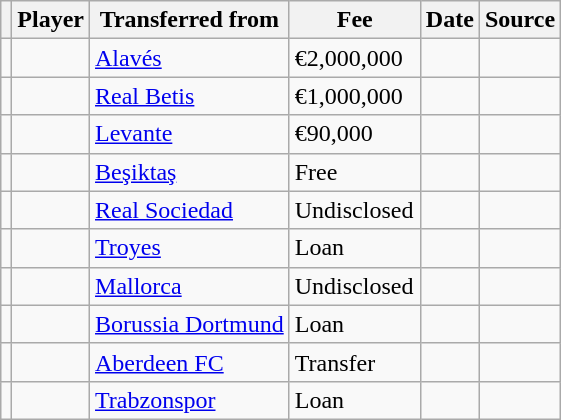<table class="wikitable plainrowheaders sortable">
<tr>
<th></th>
<th scope="col">Player</th>
<th>Transferred from</th>
<th style="width: 80px;">Fee</th>
<th scope="col">Date</th>
<th scope="col">Source</th>
</tr>
<tr>
<td align="center"></td>
<td></td>
<td> <a href='#'>Alavés</a></td>
<td>€2,000,000</td>
<td></td>
<td></td>
</tr>
<tr>
<td align="center"></td>
<td></td>
<td> <a href='#'>Real Betis</a></td>
<td>€1,000,000</td>
<td></td>
<td></td>
</tr>
<tr>
<td align="center"></td>
<td></td>
<td> <a href='#'>Levante</a></td>
<td>€90,000</td>
<td></td>
</tr>
<tr>
<td align="center"></td>
<td></td>
<td> <a href='#'>Beşiktaş</a></td>
<td>Free</td>
<td></td>
<td></td>
</tr>
<tr>
<td align="center"></td>
<td></td>
<td> <a href='#'>Real Sociedad</a></td>
<td>Undisclosed</td>
<td></td>
<td></td>
</tr>
<tr>
<td align="center"></td>
<td></td>
<td> <a href='#'>Troyes</a></td>
<td>Loan</td>
<td></td>
<td></td>
</tr>
<tr>
<td align="center"></td>
<td></td>
<td> <a href='#'>Mallorca</a></td>
<td>Undisclosed</td>
<td></td>
<td></td>
</tr>
<tr>
<td align="center"></td>
<td></td>
<td> <a href='#'>Borussia Dortmund</a></td>
<td>Loan</td>
<td></td>
<td></td>
</tr>
<tr>
<td align="center"></td>
<td></td>
<td> <a href='#'>Aberdeen FC</a></td>
<td>Transfer</td>
<td></td>
<td></td>
</tr>
<tr>
<td align="center"></td>
<td></td>
<td> <a href='#'>Trabzonspor</a></td>
<td>Loan</td>
<td></td>
<td></td>
</tr>
</table>
